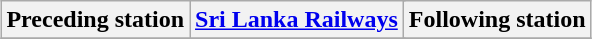<table class="wikitable" style="margin: 0.5em auto; text-align: center;">
<tr>
<th>Preceding station</th>
<th colspan="3"><strong><a href='#'>Sri Lanka Railways</a></strong></th>
<th>Following station<br>




</th>
</tr>
<tr>
</tr>
</table>
